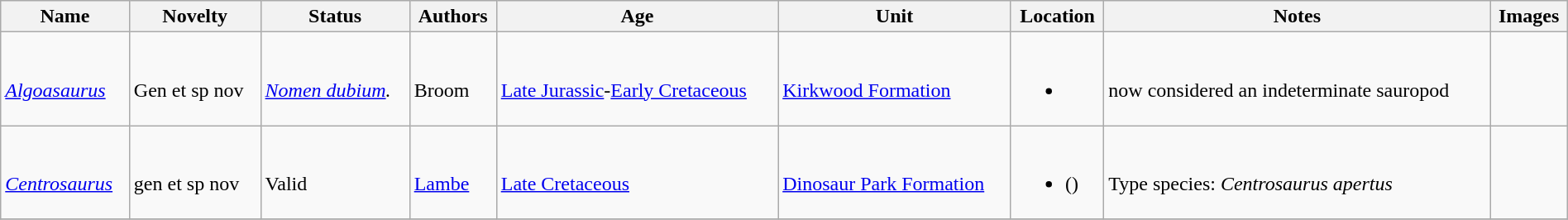<table class="wikitable sortable" align="center" width="100%">
<tr>
<th>Name</th>
<th>Novelty</th>
<th>Status</th>
<th>Authors</th>
<th>Age</th>
<th>Unit</th>
<th>Location</th>
<th>Notes</th>
<th>Images</th>
</tr>
<tr>
<td><br><em><a href='#'>Algoasaurus</a></em></td>
<td><br>Gen et sp nov</td>
<td><br><em><a href='#'>Nomen dubium</a>.</em></td>
<td><br>Broom</td>
<td><br><a href='#'>Late Jurassic</a>-<a href='#'>Early Cretaceous</a></td>
<td><br><a href='#'>Kirkwood Formation</a></td>
<td><br><ul><li></li></ul></td>
<td><br>now considered an indeterminate sauropod</td>
<td><br></td>
</tr>
<tr>
<td><br><em><a href='#'>Centrosaurus</a></em></td>
<td><br>gen et sp nov</td>
<td><br>Valid</td>
<td><br><a href='#'>Lambe</a></td>
<td><br><a href='#'>Late Cretaceous</a></td>
<td><br><a href='#'>Dinosaur Park Formation</a></td>
<td><br><ul><li> ()</li></ul></td>
<td><br>Type species: <em>Centrosaurus apertus</em></td>
<td><br></td>
</tr>
<tr>
</tr>
</table>
